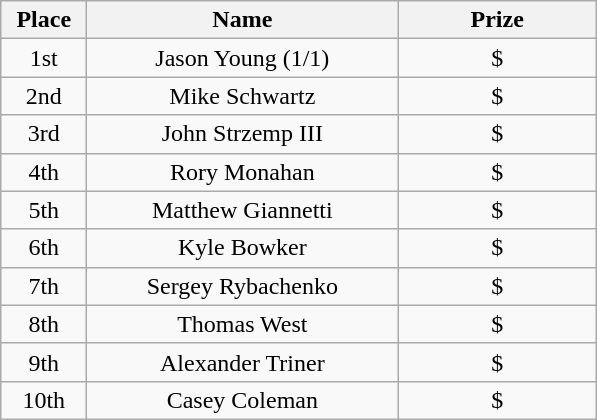<table class="wikitable">
<tr>
<th width="50">Place</th>
<th width="200">Name</th>
<th width="125">Prize</th>
</tr>
<tr>
<td align = "center">1st</td>
<td align = "center">Jason Young (1/1)</td>
<td align = "center">$</td>
</tr>
<tr>
<td align = "center">2nd</td>
<td align = "center">Mike Schwartz</td>
<td align = "center">$</td>
</tr>
<tr>
<td align = "center">3rd</td>
<td align = "center">John Strzemp III</td>
<td align = "center">$</td>
</tr>
<tr>
<td align = "center">4th</td>
<td align = "center">Rory Monahan</td>
<td align = "center">$</td>
</tr>
<tr>
<td align = "center">5th</td>
<td align = "center">Matthew Giannetti</td>
<td align = "center">$</td>
</tr>
<tr>
<td align = "center">6th</td>
<td align = "center">Kyle Bowker</td>
<td align = "center">$</td>
</tr>
<tr>
<td align = "center">7th</td>
<td align = "center">Sergey Rybachenko</td>
<td align = "center">$</td>
</tr>
<tr>
<td align = "center">8th</td>
<td align = "center">Thomas West</td>
<td align = "center">$</td>
</tr>
<tr>
<td align = "center">9th</td>
<td align = "center">Alexander Triner</td>
<td align = "center">$</td>
</tr>
<tr>
<td align = "center">10th</td>
<td align = "center">Casey Coleman</td>
<td align = "center">$</td>
</tr>
</table>
